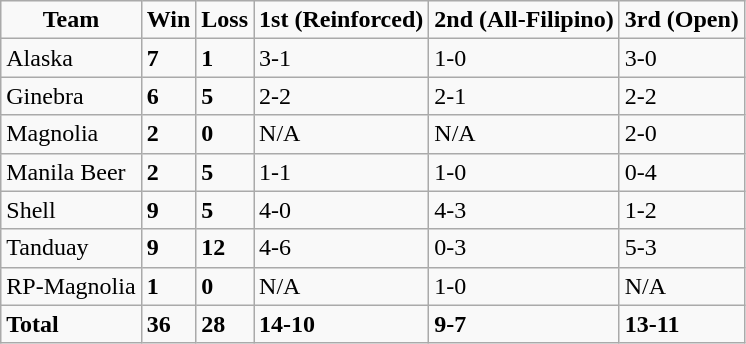<table class=wikitable sortable>
<tr align=center>
<td><strong>Team</strong></td>
<td><strong>Win</strong></td>
<td><strong>Loss</strong></td>
<td><strong>1st (Reinforced)</strong></td>
<td><strong>2nd (All-Filipino)</strong></td>
<td><strong>3rd (Open)</strong></td>
</tr>
<tr>
<td>Alaska</td>
<td><strong>7</strong></td>
<td><strong>1</strong></td>
<td>3-1</td>
<td>1-0</td>
<td>3-0</td>
</tr>
<tr>
<td>Ginebra</td>
<td><strong>6</strong></td>
<td><strong>5</strong></td>
<td>2-2</td>
<td>2-1</td>
<td>2-2</td>
</tr>
<tr>
<td>Magnolia</td>
<td><strong>2</strong></td>
<td><strong>0</strong></td>
<td>N/A</td>
<td>N/A</td>
<td>2-0</td>
</tr>
<tr>
<td>Manila Beer</td>
<td><strong>2</strong></td>
<td><strong>5</strong></td>
<td>1-1</td>
<td>1-0</td>
<td>0-4</td>
</tr>
<tr>
<td>Shell</td>
<td><strong>9</strong></td>
<td><strong>5</strong></td>
<td>4-0</td>
<td>4-3</td>
<td>1-2</td>
</tr>
<tr>
<td>Tanduay</td>
<td><strong>9</strong></td>
<td><strong>12</strong></td>
<td>4-6</td>
<td>0-3</td>
<td>5-3</td>
</tr>
<tr>
<td>RP-Magnolia</td>
<td><strong>1</strong></td>
<td><strong>0</strong></td>
<td>N/A</td>
<td>1-0</td>
<td>N/A</td>
</tr>
<tr>
<td><strong>Total</strong></td>
<td><strong>36</strong></td>
<td><strong>28</strong></td>
<td><strong>14-10</strong></td>
<td><strong>9-7</strong></td>
<td><strong>13-11</strong></td>
</tr>
</table>
